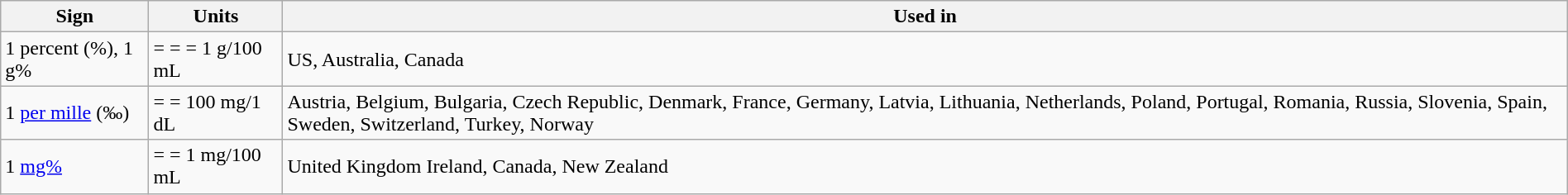<table class="wikitable" style="margin: 1em auto 1em auto">
<tr>
<th>Sign</th>
<th>Units</th>
<th>Used in</th>
</tr>
<tr>
<td>1 percent (%), 1 g%</td>
<td> =  =  = 1 g/100 mL</td>
<td>US, Australia, Canada</td>
</tr>
<tr>
<td>1 <a href='#'>per mille</a> (‰)</td>
<td> =  = 100 mg/1 dL</td>
<td>Austria, Belgium, Bulgaria, Czech Republic, Denmark, France, Germany, Latvia, Lithuania, Netherlands, Poland, Portugal, Romania, Russia, Slovenia, Spain, Sweden, Switzerland, Turkey, Norway</td>
</tr>
<tr>
<td>1 <a href='#'>mg%</a></td>
<td> =  = 1 mg/100 mL</td>
<td>United Kingdom Ireland, Canada, New Zealand</td>
</tr>
</table>
